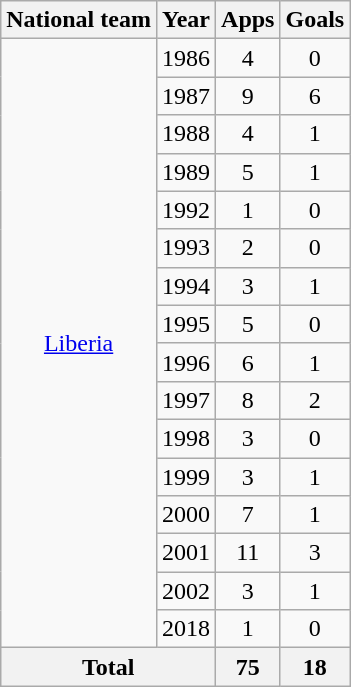<table class="wikitable" style="text-align: center;">
<tr>
<th>National team</th>
<th>Year</th>
<th>Apps</th>
<th>Goals</th>
</tr>
<tr>
<td rowspan="16"><a href='#'>Liberia</a></td>
<td>1986</td>
<td>4</td>
<td>0</td>
</tr>
<tr>
<td>1987</td>
<td>9</td>
<td>6</td>
</tr>
<tr>
<td>1988</td>
<td>4</td>
<td>1</td>
</tr>
<tr>
<td>1989</td>
<td>5</td>
<td>1</td>
</tr>
<tr>
<td>1992</td>
<td>1</td>
<td>0</td>
</tr>
<tr>
<td>1993</td>
<td>2</td>
<td>0</td>
</tr>
<tr>
<td>1994</td>
<td>3</td>
<td>1</td>
</tr>
<tr>
<td>1995</td>
<td>5</td>
<td>0</td>
</tr>
<tr>
<td>1996</td>
<td>6</td>
<td>1</td>
</tr>
<tr>
<td>1997</td>
<td>8</td>
<td>2</td>
</tr>
<tr>
<td>1998</td>
<td>3</td>
<td>0</td>
</tr>
<tr>
<td>1999</td>
<td>3</td>
<td>1</td>
</tr>
<tr>
<td>2000</td>
<td>7</td>
<td>1</td>
</tr>
<tr>
<td>2001</td>
<td>11</td>
<td>3</td>
</tr>
<tr>
<td>2002</td>
<td>3</td>
<td>1</td>
</tr>
<tr>
<td>2018</td>
<td>1</td>
<td>0</td>
</tr>
<tr>
<th colspan="2">Total</th>
<th>75</th>
<th>18</th>
</tr>
</table>
